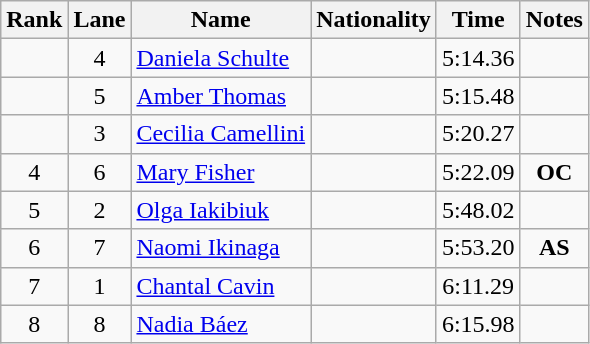<table class="wikitable">
<tr>
<th>Rank</th>
<th>Lane</th>
<th>Name</th>
<th>Nationality</th>
<th>Time</th>
<th>Notes</th>
</tr>
<tr>
<td align=center></td>
<td align=center>4</td>
<td><a href='#'>Daniela Schulte</a></td>
<td></td>
<td align=center>5:14.36</td>
<td align=center></td>
</tr>
<tr>
<td align=center></td>
<td align=center>5</td>
<td><a href='#'>Amber Thomas</a></td>
<td></td>
<td align=center>5:15.48</td>
<td align=center></td>
</tr>
<tr>
<td align=center></td>
<td align=center>3</td>
<td><a href='#'>Cecilia Camellini</a></td>
<td></td>
<td align=center>5:20.27</td>
<td align=center></td>
</tr>
<tr>
<td align=center>4</td>
<td align=center>6</td>
<td><a href='#'>Mary Fisher</a></td>
<td></td>
<td align=center>5:22.09</td>
<td align=center><strong>OC</strong></td>
</tr>
<tr>
<td align=center>5</td>
<td align=center>2</td>
<td><a href='#'>Olga Iakibiuk</a></td>
<td></td>
<td align=center>5:48.02</td>
<td align=center></td>
</tr>
<tr>
<td align=center>6</td>
<td align=center>7</td>
<td><a href='#'>Naomi Ikinaga</a></td>
<td></td>
<td align=center>5:53.20</td>
<td align=center><strong>AS</strong></td>
</tr>
<tr>
<td align=center>7</td>
<td align=center>1</td>
<td><a href='#'>Chantal Cavin</a></td>
<td></td>
<td align=center>6:11.29</td>
<td align=center></td>
</tr>
<tr>
<td align=center>8</td>
<td align=center>8</td>
<td><a href='#'>Nadia Báez</a></td>
<td></td>
<td align=center>6:15.98</td>
<td align=center></td>
</tr>
</table>
